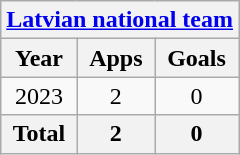<table class="wikitable" style="text-align:center">
<tr>
<th colspan=3><a href='#'>Latvian national team</a></th>
</tr>
<tr>
<th>Year</th>
<th>Apps</th>
<th>Goals</th>
</tr>
<tr>
<td>2023</td>
<td>2</td>
<td>0</td>
</tr>
<tr>
<th>Total</th>
<th>2</th>
<th>0</th>
</tr>
</table>
